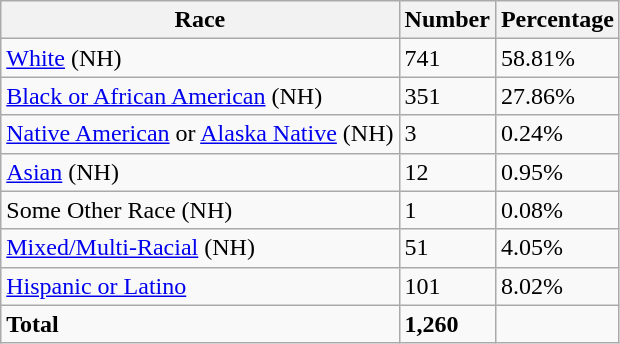<table class="wikitable">
<tr>
<th>Race</th>
<th>Number</th>
<th>Percentage</th>
</tr>
<tr>
<td><a href='#'>White</a> (NH)</td>
<td>741</td>
<td>58.81%</td>
</tr>
<tr>
<td><a href='#'>Black or African American</a> (NH)</td>
<td>351</td>
<td>27.86%</td>
</tr>
<tr>
<td><a href='#'>Native American</a> or <a href='#'>Alaska Native</a> (NH)</td>
<td>3</td>
<td>0.24%</td>
</tr>
<tr>
<td><a href='#'>Asian</a> (NH)</td>
<td>12</td>
<td>0.95%</td>
</tr>
<tr>
<td>Some Other Race (NH)</td>
<td>1</td>
<td>0.08%</td>
</tr>
<tr>
<td><a href='#'>Mixed/Multi-Racial</a> (NH)</td>
<td>51</td>
<td>4.05%</td>
</tr>
<tr>
<td><a href='#'>Hispanic or Latino</a></td>
<td>101</td>
<td>8.02%</td>
</tr>
<tr>
<td><strong>Total</strong></td>
<td><strong>1,260</strong></td>
<td></td>
</tr>
</table>
